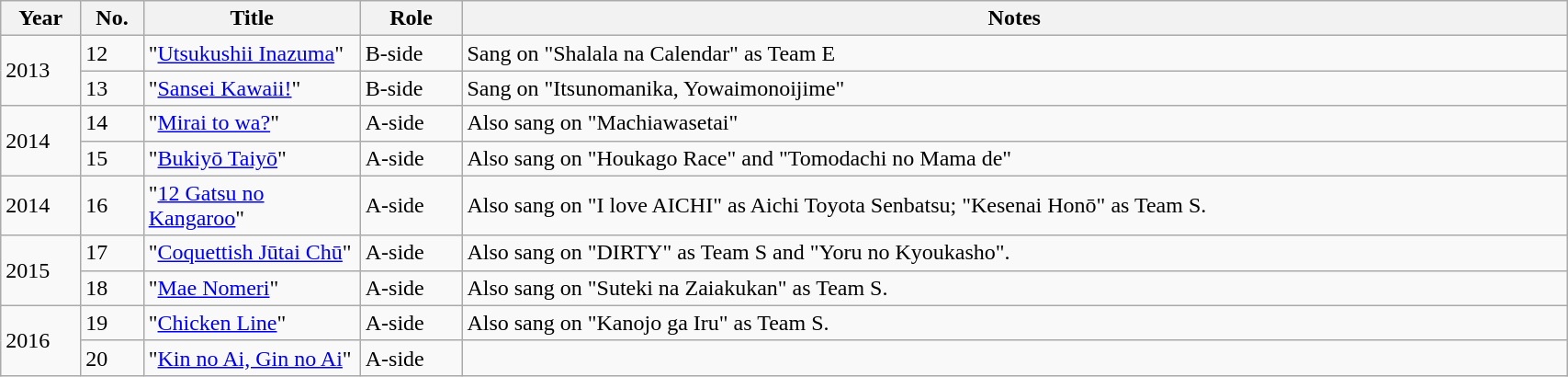<table class="wikitable sortable" style="width:90%;">
<tr>
<th>Year</th>
<th data-sort-type="number">No. </th>
<th style="width:150px;">Title </th>
<th>Role </th>
<th class="unsortable">Notes </th>
</tr>
<tr>
<td rowspan="2">2013</td>
<td>12</td>
<td>"<a href='#'>Utsukushii Inazuma</a>"</td>
<td>B-side</td>
<td>Sang on "Shalala na Calendar" as Team E</td>
</tr>
<tr>
<td>13</td>
<td>"<a href='#'>Sansei Kawaii!</a>"</td>
<td>B-side</td>
<td>Sang on "Itsunomanika, Yowaimonoijime"</td>
</tr>
<tr>
<td rowspan="2">2014</td>
<td>14</td>
<td>"<a href='#'>Mirai to wa?</a>"</td>
<td>A-side</td>
<td>Also sang on "Machiawasetai"</td>
</tr>
<tr>
<td>15</td>
<td>"<a href='#'>Bukiyō Taiyō</a>"</td>
<td>A-side</td>
<td>Also sang on "Houkago Race" and "Tomodachi no Mama de"</td>
</tr>
<tr>
<td>2014</td>
<td>16</td>
<td>"<a href='#'>12 Gatsu no Kangaroo</a>"</td>
<td>A-side</td>
<td>Also sang on "I love AICHI" as Aichi Toyota Senbatsu; "Kesenai Honō" as Team S.</td>
</tr>
<tr>
<td rowspan="2">2015</td>
<td>17</td>
<td>"<a href='#'>Coquettish Jūtai Chū</a>"</td>
<td>A-side</td>
<td>Also sang on "DIRTY" as Team S and "Yoru no Kyoukasho".</td>
</tr>
<tr>
<td>18</td>
<td>"<a href='#'>Mae Nomeri</a>"</td>
<td>A-side</td>
<td>Also sang on "Suteki na Zaiakukan" as Team S.</td>
</tr>
<tr>
<td rowspan="2">2016</td>
<td>19</td>
<td>"<a href='#'>Chicken Line</a>"</td>
<td>A-side</td>
<td>Also sang on "Kanojo ga Iru" as Team S.</td>
</tr>
<tr>
<td>20</td>
<td>"<a href='#'>Kin no Ai, Gin no Ai</a>"</td>
<td>A-side</td>
<td></td>
</tr>
</table>
